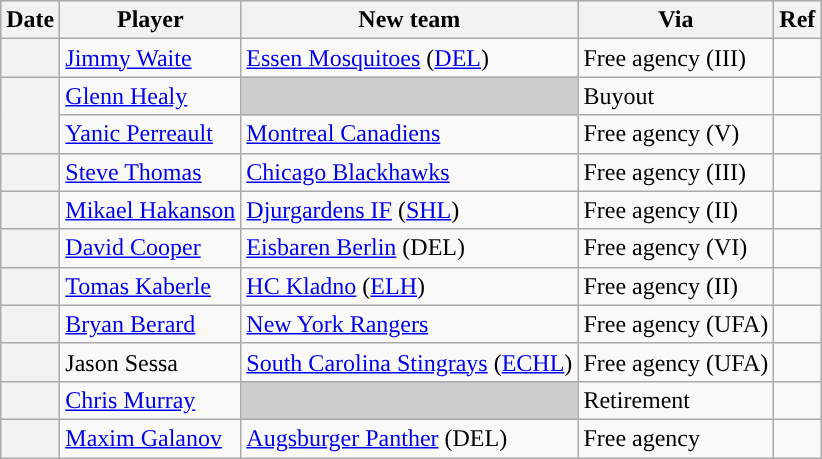<table class="wikitable plainrowheaders">
<tr style="background:#ddd; text-align:center;">
<th>Date</th>
<th>Player</th>
<th>New team</th>
<th>Via</th>
<th>Ref</th>
</tr>
<tr>
<th scope="row"></th>
<td><a href='#'>Jimmy Waite</a></td>
<td><a href='#'>Essen Mosquitoes</a> (<a href='#'>DEL</a>)</td>
<td>Free agency (III)</td>
<td></td>
</tr>
<tr>
<th scope="row" rowspan=2></th>
<td><a href='#'>Glenn Healy</a></td>
<td style="background:#ccc"></td>
<td>Buyout</td>
<td></td>
</tr>
<tr>
<td><a href='#'>Yanic Perreault</a></td>
<td><a href='#'>Montreal Canadiens</a></td>
<td>Free agency (V)</td>
<td></td>
</tr>
<tr>
<th scope="row"></th>
<td><a href='#'>Steve Thomas</a></td>
<td><a href='#'>Chicago Blackhawks</a></td>
<td>Free agency (III)</td>
<td></td>
</tr>
<tr>
<th scope="row"></th>
<td><a href='#'>Mikael Hakanson</a></td>
<td><a href='#'>Djurgardens IF</a> (<a href='#'>SHL</a>)</td>
<td>Free agency (II)</td>
<td></td>
</tr>
<tr>
<th scope="row"></th>
<td><a href='#'>David Cooper</a></td>
<td><a href='#'>Eisbaren Berlin</a> (DEL)</td>
<td>Free agency (VI)</td>
<td></td>
</tr>
<tr>
<th scope="row"></th>
<td><a href='#'>Tomas Kaberle</a></td>
<td><a href='#'>HC Kladno</a> (<a href='#'>ELH</a>)</td>
<td>Free agency (II)</td>
<td></td>
</tr>
<tr>
<th scope="row"></th>
<td><a href='#'>Bryan Berard</a></td>
<td><a href='#'>New York Rangers</a></td>
<td>Free agency (UFA)</td>
<td></td>
</tr>
<tr>
<th scope="row"></th>
<td>Jason Sessa</td>
<td><a href='#'>South Carolina Stingrays</a> (<a href='#'>ECHL</a>)</td>
<td>Free agency (UFA)</td>
<td></td>
</tr>
<tr>
<th scope="row"></th>
<td><a href='#'>Chris Murray</a></td>
<td style="background:#ccc"></td>
<td>Retirement</td>
<td></td>
</tr>
<tr>
<th scope="row"></th>
<td><a href='#'>Maxim Galanov</a></td>
<td><a href='#'>Augsburger Panther</a> (DEL)</td>
<td>Free agency</td>
<td></td>
</tr>
</table>
